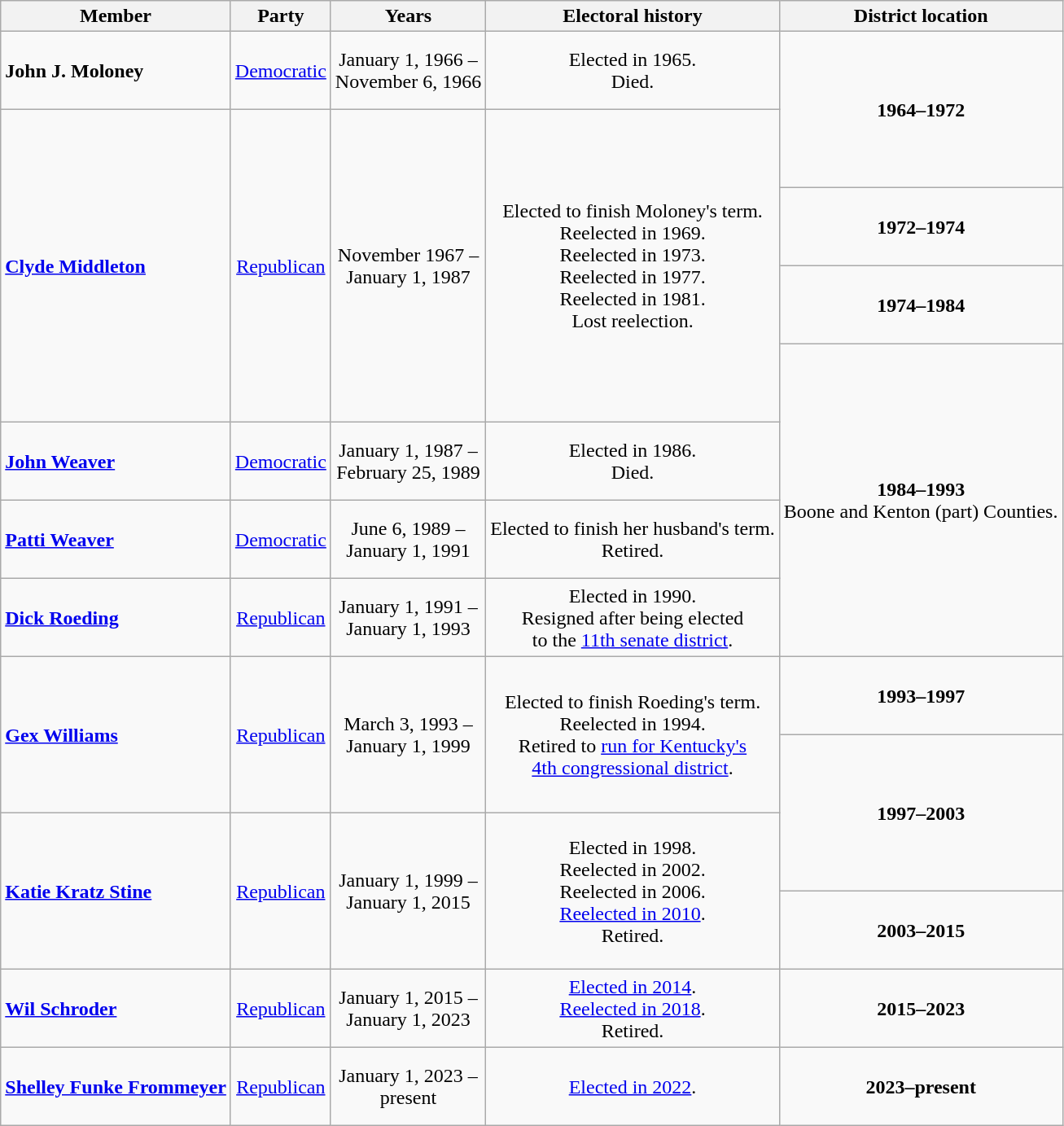<table class=wikitable style="text-align:center">
<tr>
<th>Member</th>
<th>Party</th>
<th>Years</th>
<th>Electoral history</th>
<th>District location</th>
</tr>
<tr style="height:4em">
<td align=left><strong>John J. Moloney</strong><br></td>
<td><a href='#'>Democratic</a></td>
<td nowrap>January 1, 1966 –<br>November 6, 1966</td>
<td>Elected in 1965.<br>Died.</td>
<td rowspan=2><strong>1964–1972</strong><br></td>
</tr>
<tr style="height:4em">
<td rowspan=4 align=left><strong><a href='#'>Clyde Middleton</a></strong><br></td>
<td rowspan=4 ><a href='#'>Republican</a></td>
<td rowspan=4 nowrap>November 1967 –<br>January 1, 1987</td>
<td rowspan=4>Elected to finish Moloney's term.<br>Reelected in 1969.<br>Reelected in 1973.<br>Reelected in 1977.<br>Reelected in 1981.<br>Lost reelection.</td>
</tr>
<tr style="height:4em">
<td><strong>1972–1974</strong><br></td>
</tr>
<tr style="height:4em">
<td><strong>1974–1984</strong><br></td>
</tr>
<tr style="height:4em">
<td rowspan=4><strong>1984–1993</strong><br>Boone and Kenton (part) Counties.</td>
</tr>
<tr style="height:4em">
<td align=left><strong><a href='#'>John Weaver</a></strong><br></td>
<td><a href='#'>Democratic</a></td>
<td nowrap>January 1, 1987 –<br>February 25, 1989</td>
<td>Elected in 1986.<br>Died.</td>
</tr>
<tr style="height:4em">
<td align=left><strong><a href='#'>Patti Weaver</a></strong><br></td>
<td><a href='#'>Democratic</a></td>
<td nowrap>June 6, 1989 –<br>January 1, 1991</td>
<td>Elected to finish her husband's term.<br>Retired.</td>
</tr>
<tr style="height:4em">
<td align=left><strong><a href='#'>Dick Roeding</a></strong><br></td>
<td><a href='#'>Republican</a></td>
<td nowrap>January 1, 1991 –<br>January 1, 1993</td>
<td>Elected in 1990.<br>Resigned after being elected<br>to the <a href='#'>11th senate district</a>.</td>
</tr>
<tr style="height:4em">
<td rowspan=2 align=left><strong><a href='#'>Gex Williams</a></strong><br></td>
<td rowspan=2 ><a href='#'>Republican</a></td>
<td rowspan=2 nowrap>March 3, 1993 –<br>January 1, 1999</td>
<td rowspan=2>Elected to finish Roeding's term.<br>Reelected in 1994.<br>Retired to <a href='#'>run for Kentucky's<br>4th congressional district</a>.</td>
<td><strong>1993–1997</strong><br></td>
</tr>
<tr style="height:4em">
<td rowspan=2><strong>1997–2003</strong><br></td>
</tr>
<tr style="height:4em">
<td rowspan=2 align=left><strong><a href='#'>Katie Kratz Stine</a></strong><br></td>
<td rowspan=2 ><a href='#'>Republican</a></td>
<td rowspan=2 nowrap>January 1, 1999 –<br>January 1, 2015</td>
<td rowspan=2>Elected in 1998.<br>Reelected in 2002.<br>Reelected in 2006.<br><a href='#'>Reelected in 2010</a>.<br>Retired.</td>
</tr>
<tr style="height:4em">
<td><strong>2003–2015</strong><br></td>
</tr>
<tr style="height:4em">
<td align=left><strong><a href='#'>Wil Schroder</a></strong><br></td>
<td><a href='#'>Republican</a></td>
<td nowrap>January 1, 2015 –<br>January 1, 2023</td>
<td><a href='#'>Elected in 2014</a>.<br><a href='#'>Reelected in 2018</a>.<br>Retired.</td>
<td><strong>2015–2023</strong><br></td>
</tr>
<tr style="height:4em">
<td align=left><strong><a href='#'>Shelley Funke Frommeyer</a></strong><br></td>
<td><a href='#'>Republican</a></td>
<td nowrap>January 1, 2023 –<br>present</td>
<td><a href='#'>Elected in 2022</a>.</td>
<td><strong>2023–present</strong><br></td>
</tr>
</table>
